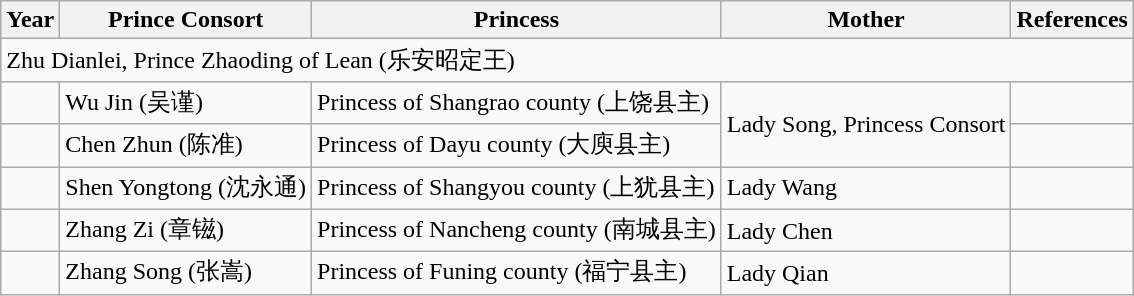<table class="wikitable">
<tr>
<th>Year</th>
<th>Prince Consort</th>
<th>Princess</th>
<th>Mother</th>
<th>References</th>
</tr>
<tr>
<td colspan="5">Zhu Dianlei, Prince Zhaoding of Lean (乐安昭定王)</td>
</tr>
<tr>
<td></td>
<td>Wu Jin (吴谨)</td>
<td>Princess of Shangrao county (上饶县主)</td>
<td rowspan="2">Lady Song, Princess Consort</td>
<td></td>
</tr>
<tr>
<td></td>
<td>Chen Zhun (陈准)</td>
<td>Princess of Dayu county (大庾县主)</td>
<td></td>
</tr>
<tr>
<td></td>
<td>Shen Yongtong (沈永通)</td>
<td>Princess of Shangyou county (上犹县主)</td>
<td>Lady Wang</td>
<td></td>
</tr>
<tr>
<td></td>
<td>Zhang Zi (章镃)</td>
<td>Princess of Nancheng county (南城县主)</td>
<td>Lady Chen</td>
<td></td>
</tr>
<tr>
<td></td>
<td>Zhang Song (张嵩)</td>
<td>Princess of Funing county (福宁县主)</td>
<td>Lady Qian</td>
<td></td>
</tr>
</table>
